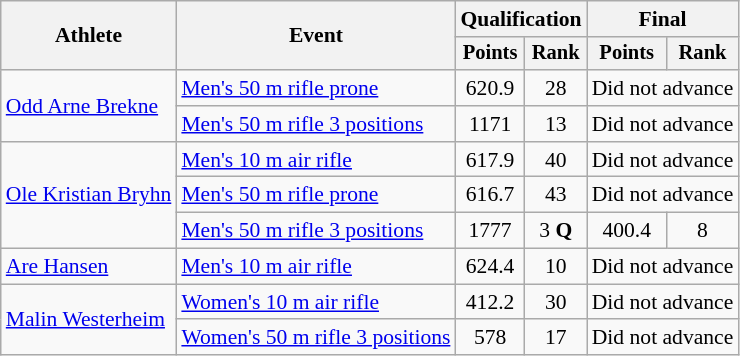<table class="wikitable" style="font-size:90%">
<tr>
<th rowspan="2">Athlete</th>
<th rowspan="2">Event</th>
<th colspan=2>Qualification</th>
<th colspan=2>Final</th>
</tr>
<tr style="font-size:95%">
<th>Points</th>
<th>Rank</th>
<th>Points</th>
<th>Rank</th>
</tr>
<tr align=center>
<td align=left rowspan=2><a href='#'>Odd Arne Brekne</a></td>
<td align=left><a href='#'>Men's 50 m rifle prone</a></td>
<td>620.9</td>
<td>28</td>
<td colspan=2>Did not advance</td>
</tr>
<tr align=center>
<td align=left><a href='#'>Men's 50 m rifle 3 positions</a></td>
<td>1171</td>
<td>13</td>
<td colspan=2>Did not advance</td>
</tr>
<tr align=center>
<td align=left rowspan=3><a href='#'>Ole Kristian Bryhn</a></td>
<td align=left><a href='#'>Men's 10 m air rifle</a></td>
<td>617.9</td>
<td>40</td>
<td colspan=2>Did not advance</td>
</tr>
<tr align=center>
<td align=left><a href='#'>Men's 50 m rifle prone</a></td>
<td>616.7</td>
<td>43</td>
<td colspan=2>Did not advance</td>
</tr>
<tr align=center>
<td align=left><a href='#'>Men's 50 m rifle 3 positions</a></td>
<td>1777</td>
<td>3 <strong>Q</strong></td>
<td>400.4</td>
<td>8</td>
</tr>
<tr align=center>
<td align=left><a href='#'>Are Hansen</a></td>
<td align=left><a href='#'>Men's 10 m air rifle</a></td>
<td>624.4</td>
<td>10</td>
<td colspan=2>Did not advance</td>
</tr>
<tr align=center>
<td align=left rowspan=2><a href='#'>Malin Westerheim</a></td>
<td align=left><a href='#'>Women's 10 m air rifle</a></td>
<td>412.2</td>
<td>30</td>
<td colspan=2>Did not advance</td>
</tr>
<tr align=center>
<td align=left><a href='#'>Women's 50 m rifle 3 positions</a></td>
<td>578</td>
<td>17</td>
<td colspan=2>Did not advance</td>
</tr>
</table>
